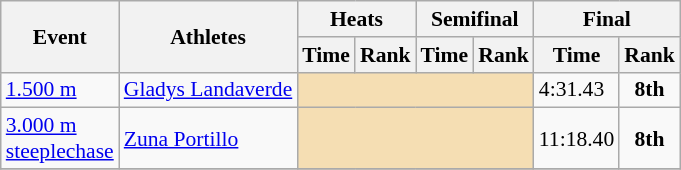<table class="wikitable" border="1" style="font-size:90%">
<tr>
<th rowspan=2>Event</th>
<th rowspan=2>Athletes</th>
<th colspan=2>Heats</th>
<th colspan=2>Semifinal</th>
<th colspan=2>Final</th>
</tr>
<tr>
<th>Time</th>
<th>Rank</th>
<th>Time</th>
<th>Rank</th>
<th>Time</th>
<th>Rank</th>
</tr>
<tr>
<td><a href='#'>1.500 m</a></td>
<td><a href='#'>Gladys Landaverde</a></td>
<td colspan=4 bgcolor=wheat></td>
<td>4:31.43</td>
<td align=center><strong>8th</strong></td>
</tr>
<tr>
<td><a href='#'>3.000 m<br>steeplechase</a></td>
<td><a href='#'>Zuna Portillo</a></td>
<td colspan=4 bgcolor=wheat></td>
<td>11:18.40</td>
<td align=center><strong>8th</strong></td>
</tr>
<tr>
</tr>
</table>
